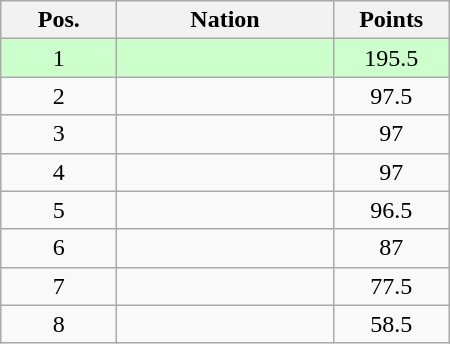<table class="wikitable gauche" cellspacing="1" style="width:300px;">
<tr style="background:#efefef; text-align:center;">
<th style="width:70px;">Pos.</th>
<th>Nation</th>
<th style="width:70px;">Points</th>
</tr>
<tr style="vertical-align:top; text-align:center; background:#ccffcc;">
<td>1</td>
<td style="text-align:left;"></td>
<td>195.5</td>
</tr>
<tr style="vertical-align:top; text-align:center;">
<td>2</td>
<td style="text-align:left;"></td>
<td>97.5</td>
</tr>
<tr style="vertical-align:top; text-align:center;">
<td>3</td>
<td style="text-align:left;"></td>
<td>97</td>
</tr>
<tr style="vertical-align:top; text-align:center;">
<td>4</td>
<td style="text-align:left;"></td>
<td>97</td>
</tr>
<tr style="vertical-align:top; text-align:center;">
<td>5</td>
<td style="text-align:left;"></td>
<td>96.5</td>
</tr>
<tr style="vertical-align:top; text-align:center;">
<td>6</td>
<td style="text-align:left;"></td>
<td>87</td>
</tr>
<tr style="vertical-align:top; text-align:center;">
<td>7</td>
<td style="text-align:left;"></td>
<td>77.5</td>
</tr>
<tr style="vertical-align:top; text-align:center;">
<td>8</td>
<td style="text-align:left;"></td>
<td>58.5</td>
</tr>
</table>
